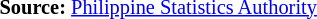<table style="font-size:85%;" '|>
<tr>
<td><br><p>
<strong>Source:</strong> <a href='#'>Philippine Statistics Authority</a>
</p></td>
</tr>
</table>
